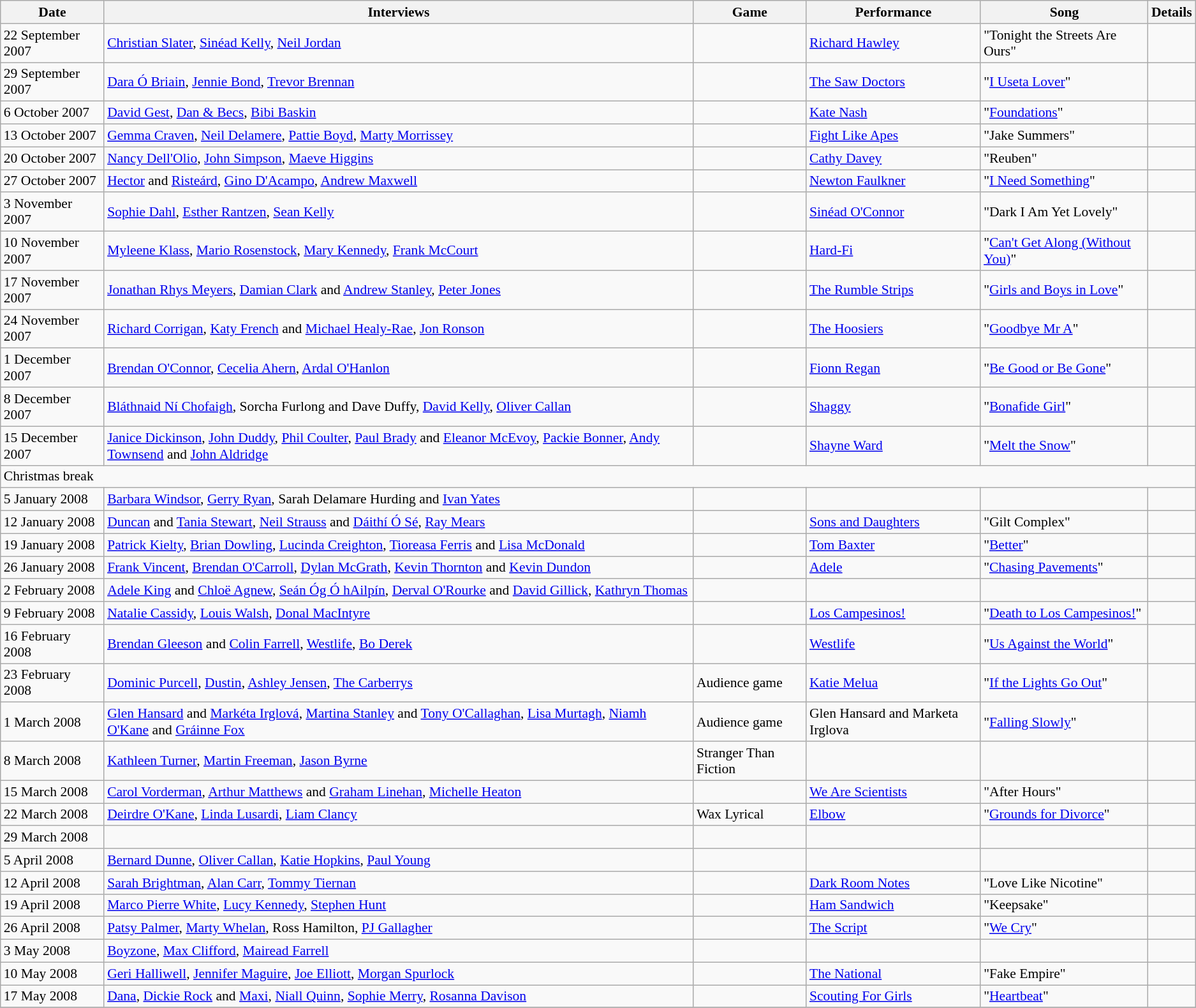<table class="wikitable collapsible collapsed" style="font-size:90%">
<tr>
<th>Date</th>
<th>Interviews</th>
<th>Game</th>
<th>Performance</th>
<th>Song</th>
<th>Details</th>
</tr>
<tr>
<td>22 September 2007</td>
<td><a href='#'>Christian Slater</a>, <a href='#'>Sinéad Kelly</a>, <a href='#'>Neil Jordan</a></td>
<td></td>
<td><a href='#'>Richard Hawley</a></td>
<td>"Tonight the Streets Are Ours"</td>
<td> </td>
</tr>
<tr>
<td>29 September 2007</td>
<td><a href='#'>Dara Ó Briain</a>, <a href='#'>Jennie Bond</a>, <a href='#'>Trevor Brennan</a></td>
<td></td>
<td><a href='#'>The Saw Doctors</a></td>
<td>"<a href='#'>I Useta Lover</a>"</td>
<td> </td>
</tr>
<tr>
<td>6 October 2007</td>
<td><a href='#'>David Gest</a>, <a href='#'>Dan & Becs</a>, <a href='#'>Bibi Baskin</a></td>
<td></td>
<td><a href='#'>Kate Nash</a></td>
<td>"<a href='#'>Foundations</a>"</td>
<td> </td>
</tr>
<tr>
<td>13 October 2007</td>
<td><a href='#'>Gemma Craven</a>, <a href='#'>Neil Delamere</a>, <a href='#'>Pattie Boyd</a>, <a href='#'>Marty Morrissey</a></td>
<td></td>
<td><a href='#'>Fight Like Apes</a></td>
<td>"Jake Summers"</td>
<td> </td>
</tr>
<tr>
<td>20 October 2007</td>
<td><a href='#'>Nancy Dell'Olio</a>, <a href='#'>John Simpson</a>, <a href='#'>Maeve Higgins</a></td>
<td></td>
<td><a href='#'>Cathy Davey</a></td>
<td>"Reuben"</td>
<td> </td>
</tr>
<tr>
<td>27 October 2007</td>
<td><a href='#'>Hector</a> and <a href='#'>Risteárd</a>, <a href='#'>Gino D'Acampo</a>, <a href='#'>Andrew Maxwell</a></td>
<td></td>
<td><a href='#'>Newton Faulkner</a></td>
<td>"<a href='#'>I Need Something</a>"</td>
<td> </td>
</tr>
<tr>
<td>3 November 2007</td>
<td><a href='#'>Sophie Dahl</a>, <a href='#'>Esther Rantzen</a>, <a href='#'>Sean Kelly</a></td>
<td></td>
<td><a href='#'>Sinéad O'Connor</a></td>
<td>"Dark I Am Yet Lovely"</td>
<td> </td>
</tr>
<tr>
<td>10 November 2007</td>
<td><a href='#'>Myleene Klass</a>, <a href='#'>Mario Rosenstock</a>, <a href='#'>Mary Kennedy</a>, <a href='#'>Frank McCourt</a></td>
<td></td>
<td><a href='#'>Hard-Fi</a></td>
<td>"<a href='#'>Can't Get Along (Without You)</a>"</td>
<td> </td>
</tr>
<tr>
<td>17 November 2007</td>
<td><a href='#'>Jonathan Rhys Meyers</a>, <a href='#'>Damian Clark</a> and <a href='#'>Andrew Stanley</a>, <a href='#'>Peter Jones</a></td>
<td></td>
<td><a href='#'>The Rumble Strips</a></td>
<td>"<a href='#'>Girls and Boys in Love</a>"</td>
<td> </td>
</tr>
<tr>
<td>24 November 2007</td>
<td><a href='#'>Richard Corrigan</a>, <a href='#'>Katy French</a> and <a href='#'>Michael Healy-Rae</a>, <a href='#'>Jon Ronson</a></td>
<td></td>
<td><a href='#'>The Hoosiers</a></td>
<td>"<a href='#'>Goodbye Mr A</a>"</td>
<td> </td>
</tr>
<tr>
<td>1 December 2007</td>
<td><a href='#'>Brendan O'Connor</a>, <a href='#'>Cecelia Ahern</a>, <a href='#'>Ardal O'Hanlon</a></td>
<td></td>
<td><a href='#'>Fionn Regan</a></td>
<td>"<a href='#'>Be Good or Be Gone</a>"</td>
<td> </td>
</tr>
<tr>
<td>8 December 2007</td>
<td><a href='#'>Bláthnaid Ní Chofaigh</a>, Sorcha Furlong and Dave Duffy, <a href='#'>David Kelly</a>, <a href='#'>Oliver Callan</a></td>
<td></td>
<td><a href='#'>Shaggy</a></td>
<td>"<a href='#'>Bonafide Girl</a>"</td>
<td> </td>
</tr>
<tr>
<td>15 December 2007</td>
<td><a href='#'>Janice Dickinson</a>, <a href='#'>John Duddy</a>, <a href='#'>Phil Coulter</a>, <a href='#'>Paul Brady</a> and <a href='#'>Eleanor McEvoy</a>, <a href='#'>Packie Bonner</a>, <a href='#'>Andy Townsend</a> and <a href='#'>John Aldridge</a></td>
<td></td>
<td><a href='#'>Shayne Ward</a></td>
<td>"<a href='#'>Melt the Snow</a>"</td>
<td> </td>
</tr>
<tr>
<td colspan="6">Christmas break</td>
</tr>
<tr>
<td>5 January 2008</td>
<td><a href='#'>Barbara Windsor</a>, <a href='#'>Gerry Ryan</a>, Sarah Delamare Hurding and <a href='#'>Ivan Yates</a></td>
<td></td>
<td></td>
<td></td>
<td> </td>
</tr>
<tr>
<td>12 January 2008</td>
<td><a href='#'>Duncan</a> and <a href='#'>Tania Stewart</a>, <a href='#'>Neil Strauss</a> and <a href='#'>Dáithí Ó Sé</a>, <a href='#'>Ray Mears</a></td>
<td></td>
<td><a href='#'>Sons and Daughters</a></td>
<td>"Gilt Complex"</td>
<td> </td>
</tr>
<tr>
<td>19 January 2008</td>
<td><a href='#'>Patrick Kielty</a>, <a href='#'>Brian Dowling</a>, <a href='#'>Lucinda Creighton</a>, <a href='#'>Tioreasa Ferris</a> and <a href='#'>Lisa McDonald</a></td>
<td></td>
<td><a href='#'>Tom Baxter</a></td>
<td>"<a href='#'>Better</a>"</td>
<td> </td>
</tr>
<tr>
<td>26 January 2008</td>
<td><a href='#'>Frank Vincent</a>, <a href='#'>Brendan O'Carroll</a>, <a href='#'>Dylan McGrath</a>, <a href='#'>Kevin Thornton</a> and <a href='#'>Kevin Dundon</a></td>
<td></td>
<td><a href='#'>Adele</a></td>
<td>"<a href='#'>Chasing Pavements</a>"</td>
<td> </td>
</tr>
<tr>
<td>2 February 2008</td>
<td><a href='#'>Adele King</a> and <a href='#'>Chloë Agnew</a>, <a href='#'>Seán Óg Ó hAilpín</a>, <a href='#'>Derval O'Rourke</a> and <a href='#'>David Gillick</a>, <a href='#'>Kathryn Thomas</a></td>
<td></td>
<td></td>
<td></td>
<td> </td>
</tr>
<tr>
<td>9 February 2008</td>
<td><a href='#'>Natalie Cassidy</a>, <a href='#'>Louis Walsh</a>, <a href='#'>Donal MacIntyre</a></td>
<td></td>
<td><a href='#'>Los Campesinos!</a></td>
<td>"<a href='#'>Death to Los Campesinos!</a>"</td>
<td> </td>
</tr>
<tr>
<td>16 February 2008</td>
<td><a href='#'>Brendan Gleeson</a> and <a href='#'>Colin Farrell</a>, <a href='#'>Westlife</a>, <a href='#'>Bo Derek</a></td>
<td></td>
<td><a href='#'>Westlife</a></td>
<td>"<a href='#'>Us Against the World</a>"</td>
<td> </td>
</tr>
<tr>
<td>23 February 2008</td>
<td><a href='#'>Dominic Purcell</a>, <a href='#'>Dustin</a>, <a href='#'>Ashley Jensen</a>, <a href='#'>The Carberrys</a></td>
<td>Audience game</td>
<td><a href='#'>Katie Melua</a></td>
<td>"<a href='#'>If the Lights Go Out</a>"</td>
<td> </td>
</tr>
<tr>
<td>1 March 2008</td>
<td><a href='#'>Glen Hansard</a> and <a href='#'>Markéta Irglová</a>, <a href='#'>Martina Stanley</a> and <a href='#'>Tony O'Callaghan</a>, <a href='#'>Lisa Murtagh</a>, <a href='#'>Niamh O'Kane</a> and <a href='#'>Gráinne Fox</a></td>
<td>Audience game</td>
<td>Glen Hansard and Marketa Irglova</td>
<td>"<a href='#'>Falling Slowly</a>"</td>
<td> </td>
</tr>
<tr>
<td>8 March 2008</td>
<td><a href='#'>Kathleen Turner</a>, <a href='#'>Martin Freeman</a>, <a href='#'>Jason Byrne</a></td>
<td>Stranger Than Fiction</td>
<td></td>
<td></td>
<td> </td>
</tr>
<tr>
<td>15 March 2008</td>
<td><a href='#'>Carol Vorderman</a>, <a href='#'>Arthur Matthews</a> and <a href='#'>Graham Linehan</a>, <a href='#'>Michelle Heaton</a></td>
<td></td>
<td><a href='#'>We Are Scientists</a></td>
<td>"After Hours"</td>
<td> </td>
</tr>
<tr>
<td>22 March 2008</td>
<td><a href='#'>Deirdre O'Kane</a>, <a href='#'>Linda Lusardi</a>, <a href='#'>Liam Clancy</a></td>
<td>Wax Lyrical</td>
<td><a href='#'>Elbow</a></td>
<td>"<a href='#'>Grounds for Divorce</a>"</td>
<td> </td>
</tr>
<tr>
<td>29 March 2008</td>
<td></td>
<td></td>
<td></td>
<td></td>
<td></td>
</tr>
<tr>
<td>5 April 2008</td>
<td><a href='#'>Bernard Dunne</a>, <a href='#'>Oliver Callan</a>, <a href='#'>Katie Hopkins</a>, <a href='#'>Paul Young</a></td>
<td></td>
<td></td>
<td></td>
<td> </td>
</tr>
<tr>
<td>12 April 2008</td>
<td><a href='#'>Sarah Brightman</a>, <a href='#'>Alan Carr</a>, <a href='#'>Tommy Tiernan</a></td>
<td></td>
<td><a href='#'>Dark Room Notes</a></td>
<td>"Love Like Nicotine"</td>
<td> </td>
</tr>
<tr>
<td>19 April 2008</td>
<td><a href='#'>Marco Pierre White</a>, <a href='#'>Lucy Kennedy</a>, <a href='#'>Stephen Hunt</a></td>
<td></td>
<td><a href='#'>Ham Sandwich</a></td>
<td>"Keepsake"</td>
<td> </td>
</tr>
<tr>
<td>26 April 2008</td>
<td><a href='#'>Patsy Palmer</a>, <a href='#'>Marty Whelan</a>, Ross Hamilton, <a href='#'>PJ Gallagher</a></td>
<td></td>
<td><a href='#'>The Script</a></td>
<td>"<a href='#'>We Cry</a>"</td>
<td> </td>
</tr>
<tr>
<td>3 May 2008</td>
<td><a href='#'>Boyzone</a>, <a href='#'>Max Clifford</a>, <a href='#'>Mairead Farrell</a></td>
<td></td>
<td></td>
<td></td>
<td> </td>
</tr>
<tr>
<td>10 May 2008</td>
<td><a href='#'>Geri Halliwell</a>, <a href='#'>Jennifer Maguire</a>, <a href='#'>Joe Elliott</a>, <a href='#'>Morgan Spurlock</a></td>
<td></td>
<td><a href='#'>The National</a></td>
<td>"Fake Empire"</td>
<td> </td>
</tr>
<tr>
<td>17 May 2008</td>
<td><a href='#'>Dana</a>, <a href='#'>Dickie Rock</a> and <a href='#'>Maxi</a>, <a href='#'>Niall Quinn</a>, <a href='#'>Sophie Merry</a>, <a href='#'>Rosanna Davison</a></td>
<td></td>
<td><a href='#'>Scouting For Girls</a></td>
<td>"<a href='#'>Heartbeat</a>"</td>
<td> </td>
</tr>
<tr>
</tr>
</table>
